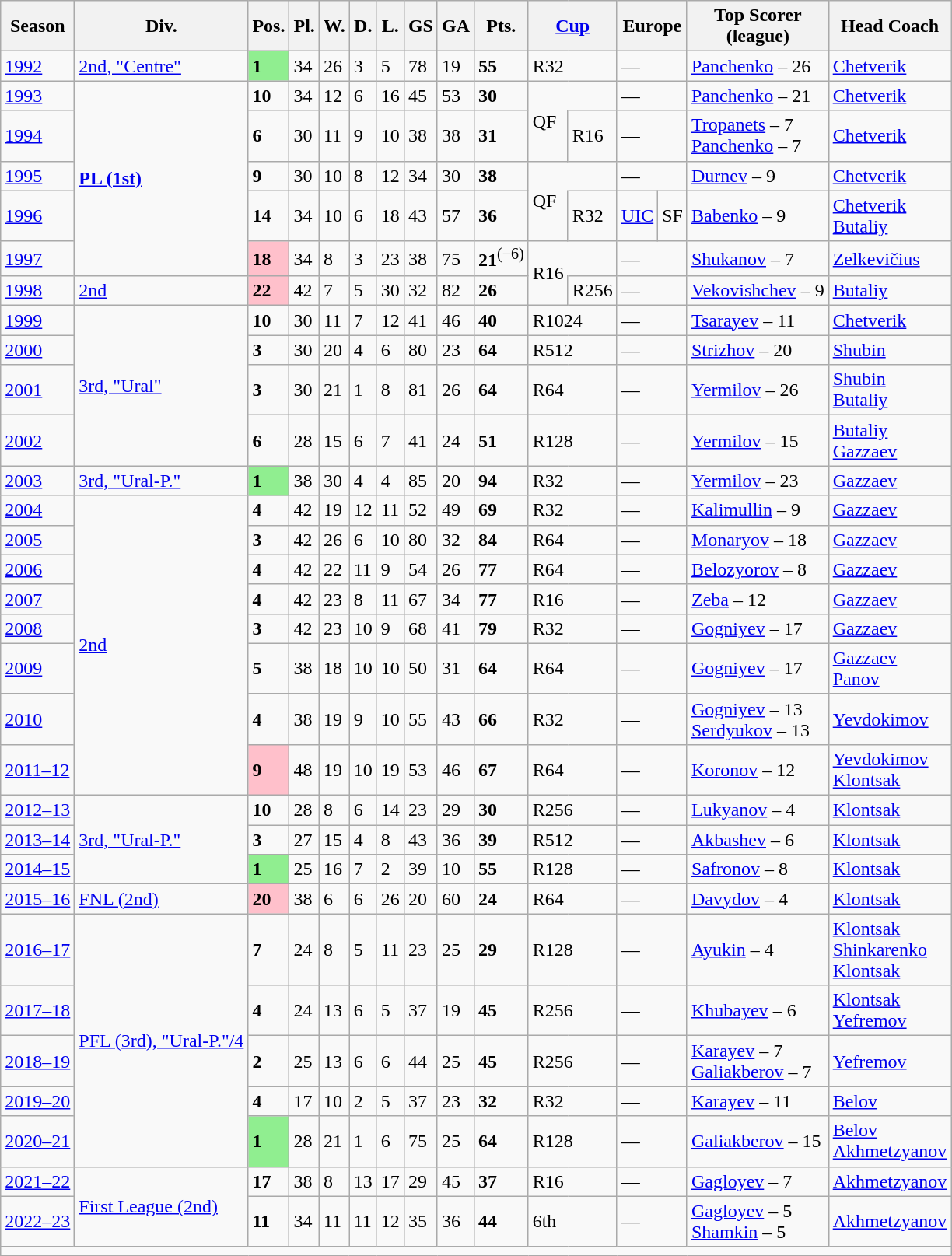<table class="wikitable">
<tr>
<th align="center">Season</th>
<th align="center">Div.</th>
<th align="center">Pos.</th>
<th align="center">Pl.</th>
<th align="center">W.</th>
<th align="center">D.</th>
<th align="center">L.</th>
<th align="center">GS</th>
<th align="center">GA</th>
<th align="center">Pts.</th>
<th colspan="2"><a href='#'>Cup</a></th>
<th colspan="2">Europe</th>
<th>Top Scorer <br> (league)</th>
<th>Head Coach</th>
</tr>
<tr>
<td><a href='#'>1992</a></td>
<td><a href='#'>2nd, "Centre"</a></td>
<td bgcolor="lightgreen"><strong>1</strong></td>
<td>34</td>
<td>26</td>
<td>3</td>
<td>5</td>
<td>78</td>
<td>19</td>
<td><strong>55</strong></td>
<td colspan="2">R32</td>
<td colspan="2">—</td>
<td> <a href='#'>Panchenko</a> – 26</td>
<td> <a href='#'>Chetverik</a></td>
</tr>
<tr>
<td><a href='#'>1993</a></td>
<td rowspan="5"><strong><a href='#'>PL (1st)</a></strong></td>
<td><strong>10</strong></td>
<td>34</td>
<td>12</td>
<td>6</td>
<td>16</td>
<td>45</td>
<td>53</td>
<td><strong>30</strong></td>
<td rowspan="2">QF</td>
<td style="border-left:hidden;"></td>
<td colspan="2">—</td>
<td> <a href='#'>Panchenko</a> – 21</td>
<td> <a href='#'>Chetverik</a></td>
</tr>
<tr>
<td><a href='#'>1994</a></td>
<td><strong>6</strong></td>
<td>30</td>
<td>11</td>
<td>9</td>
<td>10</td>
<td>38</td>
<td>38</td>
<td><strong>31</strong></td>
<td>R16</td>
<td colspan="2">—</td>
<td> <a href='#'>Tropanets</a> – 7 <br> <a href='#'>Panchenko</a> – 7</td>
<td> <a href='#'>Chetverik</a></td>
</tr>
<tr>
<td><a href='#'>1995</a></td>
<td><strong>9</strong></td>
<td>30</td>
<td>10</td>
<td>8</td>
<td>12</td>
<td>34</td>
<td>30</td>
<td><strong>38</strong></td>
<td rowspan="2">QF</td>
<td style="border-left:hidden;"></td>
<td colspan="2">—</td>
<td> <a href='#'>Durnev</a> – 9</td>
<td> <a href='#'>Chetverik</a></td>
</tr>
<tr>
<td><a href='#'>1996</a></td>
<td><strong>14</strong></td>
<td>34</td>
<td>10</td>
<td>6</td>
<td>18</td>
<td>43</td>
<td>57</td>
<td><strong>36</strong></td>
<td>R32</td>
<td><a href='#'>UIC</a></td>
<td>SF</td>
<td> <a href='#'>Babenko</a> – 9</td>
<td> <a href='#'>Chetverik</a> <br> <a href='#'>Butaliy</a></td>
</tr>
<tr>
<td><a href='#'>1997</a></td>
<td bgcolor="pink"><strong>18</strong></td>
<td>34</td>
<td>8</td>
<td>3</td>
<td>23</td>
<td>38</td>
<td>75</td>
<td><strong>21</strong><sup>(−6)</sup></td>
<td rowspan="2">R16</td>
<td style="border-left:hidden;"></td>
<td colspan="2">—</td>
<td> <a href='#'>Shukanov</a> – 7</td>
<td> <a href='#'>Zelkevičius</a></td>
</tr>
<tr>
<td><a href='#'>1998</a></td>
<td><a href='#'>2nd</a></td>
<td bgcolor="pink"><strong>22</strong></td>
<td>42</td>
<td>7</td>
<td>5</td>
<td>30</td>
<td>32</td>
<td>82</td>
<td><strong>26</strong></td>
<td>R256</td>
<td colspan="2">—</td>
<td> <a href='#'>Vekovishchev</a> – 9</td>
<td> <a href='#'>Butaliy</a></td>
</tr>
<tr>
<td><a href='#'>1999</a></td>
<td rowspan="4"><a href='#'>3rd, "Ural"</a></td>
<td><strong>10</strong></td>
<td>30</td>
<td>11</td>
<td>7</td>
<td>12</td>
<td>41</td>
<td>46</td>
<td><strong>40</strong></td>
<td colspan="2">R1024</td>
<td colspan="2">—</td>
<td> <a href='#'>Tsarayev</a> – 11</td>
<td> <a href='#'>Chetverik</a></td>
</tr>
<tr>
<td><a href='#'>2000</a></td>
<td><strong>3</strong></td>
<td>30</td>
<td>20</td>
<td>4</td>
<td>6</td>
<td>80</td>
<td>23</td>
<td><strong>64</strong></td>
<td colspan="2">R512</td>
<td colspan="2">—</td>
<td> <a href='#'>Strizhov</a> – 20</td>
<td> <a href='#'>Shubin</a></td>
</tr>
<tr>
<td><a href='#'>2001</a></td>
<td><strong>3</strong></td>
<td>30</td>
<td>21</td>
<td>1</td>
<td>8</td>
<td>81</td>
<td>26</td>
<td><strong>64</strong></td>
<td colspan="2">R64</td>
<td colspan="2">—</td>
<td> <a href='#'>Yermilov</a> – 26</td>
<td> <a href='#'>Shubin</a> <br> <a href='#'>Butaliy</a></td>
</tr>
<tr>
<td><a href='#'>2002</a></td>
<td><strong>6</strong></td>
<td>28</td>
<td>15</td>
<td>6</td>
<td>7</td>
<td>41</td>
<td>24</td>
<td><strong>51</strong></td>
<td colspan="2">R128</td>
<td colspan="2">—</td>
<td> <a href='#'>Yermilov</a> – 15</td>
<td> <a href='#'>Butaliy</a><br> <a href='#'>Gazzaev</a></td>
</tr>
<tr>
<td><a href='#'>2003</a></td>
<td><a href='#'>3rd, "Ural-P."</a></td>
<td bgcolor="lightgreen"><strong>1</strong></td>
<td>38</td>
<td>30</td>
<td>4</td>
<td>4</td>
<td>85</td>
<td>20</td>
<td><strong>94</strong></td>
<td colspan="2">R32</td>
<td colspan="2">—</td>
<td> <a href='#'>Yermilov</a> – 23</td>
<td> <a href='#'>Gazzaev</a></td>
</tr>
<tr>
<td><a href='#'>2004</a></td>
<td rowspan="8"><a href='#'>2nd</a></td>
<td><strong>4</strong></td>
<td>42</td>
<td>19</td>
<td>12</td>
<td>11</td>
<td>52</td>
<td>49</td>
<td><strong>69</strong></td>
<td colspan="2">R32</td>
<td colspan="2">—</td>
<td> <a href='#'>Kalimullin</a> – 9</td>
<td> <a href='#'>Gazzaev</a></td>
</tr>
<tr>
<td><a href='#'>2005</a></td>
<td><strong>3</strong></td>
<td>42</td>
<td>26</td>
<td>6</td>
<td>10</td>
<td>80</td>
<td>32</td>
<td><strong>84</strong></td>
<td colspan="2">R64</td>
<td colspan="2">—</td>
<td> <a href='#'>Monaryov</a> – 18</td>
<td> <a href='#'>Gazzaev</a></td>
</tr>
<tr>
<td><a href='#'>2006</a></td>
<td><strong>4</strong></td>
<td>42</td>
<td>22</td>
<td>11</td>
<td>9</td>
<td>54</td>
<td>26</td>
<td><strong>77</strong></td>
<td colspan="2">R64</td>
<td colspan="2">—</td>
<td> <a href='#'>Belozyorov</a> – 8</td>
<td> <a href='#'>Gazzaev</a></td>
</tr>
<tr>
<td><a href='#'>2007</a></td>
<td><strong>4</strong></td>
<td>42</td>
<td>23</td>
<td>8</td>
<td>11</td>
<td>67</td>
<td>34</td>
<td><strong>77</strong></td>
<td colspan="2">R16</td>
<td colspan="2">—</td>
<td> <a href='#'>Zeba</a> – 12</td>
<td> <a href='#'>Gazzaev</a></td>
</tr>
<tr>
<td><a href='#'>2008</a></td>
<td><strong>3</strong></td>
<td>42</td>
<td>23</td>
<td>10</td>
<td>9</td>
<td>68</td>
<td>41</td>
<td><strong>79</strong></td>
<td colspan="2">R32</td>
<td colspan="2">—</td>
<td> <a href='#'>Gogniyev</a> – 17</td>
<td> <a href='#'>Gazzaev</a></td>
</tr>
<tr>
<td><a href='#'>2009</a></td>
<td><strong>5</strong></td>
<td>38</td>
<td>18</td>
<td>10</td>
<td>10</td>
<td>50</td>
<td>31</td>
<td><strong>64</strong></td>
<td colspan="2">R64</td>
<td colspan="2">—</td>
<td> <a href='#'>Gogniyev</a> – 17</td>
<td> <a href='#'>Gazzaev</a> <br> <a href='#'>Panov</a></td>
</tr>
<tr>
<td><a href='#'>2010</a></td>
<td><strong>4</strong></td>
<td>38</td>
<td>19</td>
<td>9</td>
<td>10</td>
<td>55</td>
<td>43</td>
<td><strong>66</strong></td>
<td colspan="2">R32</td>
<td colspan="2">—</td>
<td> <a href='#'>Gogniyev</a> – 13<br>	<a href='#'>Serdyukov</a> – 13</td>
<td> <a href='#'>Yevdokimov</a></td>
</tr>
<tr>
<td><a href='#'>2011–12</a></td>
<td bgcolor="pink"><strong>9</strong></td>
<td>48</td>
<td>19</td>
<td>10</td>
<td>19</td>
<td>53</td>
<td>46</td>
<td><strong>67</strong></td>
<td colspan="2">R64</td>
<td colspan="2">—</td>
<td> <a href='#'>Koronov</a> – 12</td>
<td> <a href='#'>Yevdokimov</a><br> <a href='#'>Klontsak</a></td>
</tr>
<tr>
<td><a href='#'>2012–13</a></td>
<td rowspan="3"><a href='#'>3rd, "Ural-P."</a></td>
<td><strong>10</strong></td>
<td>28</td>
<td>8</td>
<td>6</td>
<td>14</td>
<td>23</td>
<td>29</td>
<td><strong>30</strong></td>
<td colspan="2">R256</td>
<td colspan="2">—</td>
<td> <a href='#'>Lukyanov</a> – 4</td>
<td> <a href='#'>Klontsak</a></td>
</tr>
<tr>
<td><a href='#'>2013–14</a></td>
<td><strong>3</strong></td>
<td>27</td>
<td>15</td>
<td>4</td>
<td>8</td>
<td>43</td>
<td>36</td>
<td><strong>39</strong></td>
<td colspan="2">R512</td>
<td colspan="2">—</td>
<td> <a href='#'>Akbashev</a> – 6</td>
<td> <a href='#'>Klontsak</a></td>
</tr>
<tr>
<td><a href='#'>2014–15</a></td>
<td bgcolor="lightgreen"><strong>1</strong></td>
<td>25</td>
<td>16</td>
<td>7</td>
<td>2</td>
<td>39</td>
<td>10</td>
<td><strong>55</strong></td>
<td colspan="2">R128</td>
<td colspan="2">—</td>
<td> <a href='#'>Safronov</a> – 8</td>
<td> <a href='#'>Klontsak</a></td>
</tr>
<tr>
<td><a href='#'>2015–16</a></td>
<td><a href='#'>FNL (2nd)</a></td>
<td bgcolor="pink"><strong>20</strong></td>
<td>38</td>
<td>6</td>
<td>6</td>
<td>26</td>
<td>20</td>
<td>60</td>
<td><strong>24</strong></td>
<td colspan="2">R64</td>
<td colspan="2">—</td>
<td> <a href='#'>Davydov</a> – 4</td>
<td> <a href='#'>Klontsak</a></td>
</tr>
<tr>
<td><a href='#'>2016–17</a></td>
<td rowspan="5"><a href='#'>PFL (3rd), "Ural-P."/4</a></td>
<td><strong>7</strong></td>
<td>24</td>
<td>8</td>
<td>5</td>
<td>11</td>
<td>23</td>
<td>25</td>
<td><strong>29</strong></td>
<td colspan="2">R128</td>
<td colspan="2">—</td>
<td> <a href='#'>Ayukin</a> – 4</td>
<td> <a href='#'>Klontsak</a><br> <a href='#'>Shinkarenko</a><br> <a href='#'>Klontsak</a></td>
</tr>
<tr>
<td><a href='#'>2017–18</a></td>
<td><strong>4</strong></td>
<td>24</td>
<td>13</td>
<td>6</td>
<td>5</td>
<td>37</td>
<td>19</td>
<td><strong>45</strong></td>
<td colspan="2">R256</td>
<td colspan="2">—</td>
<td> <a href='#'>Khubayev</a> – 6</td>
<td> <a href='#'>Klontsak</a><br> <a href='#'>Yefremov</a></td>
</tr>
<tr>
<td><a href='#'>2018–19</a></td>
<td><strong>2</strong></td>
<td>25</td>
<td>13</td>
<td>6</td>
<td>6</td>
<td>44</td>
<td>25</td>
<td><strong>45</strong></td>
<td colspan="2">R256</td>
<td colspan="2">—</td>
<td> <a href='#'>Karayev</a> – 7<br> <a href='#'>Galiakberov</a> – 7</td>
<td> <a href='#'>Yefremov</a></td>
</tr>
<tr>
<td><a href='#'>2019–20</a></td>
<td><strong>4</strong></td>
<td>17</td>
<td>10</td>
<td>2</td>
<td>5</td>
<td>37</td>
<td>23</td>
<td><strong>32</strong></td>
<td colspan="2">R32</td>
<td colspan="2">—</td>
<td> <a href='#'>Karayev</a> – 11</td>
<td> <a href='#'>Belov</a></td>
</tr>
<tr>
<td><a href='#'>2020–21</a></td>
<td bgcolor="lightgreen"><strong>1</strong></td>
<td>28</td>
<td>21</td>
<td>1</td>
<td>6</td>
<td>75</td>
<td>25</td>
<td><strong>64</strong></td>
<td colspan="2">R128</td>
<td colspan="2">—</td>
<td> <a href='#'>Galiakberov</a> – 15</td>
<td> <a href='#'>Belov</a><br> <a href='#'>Akhmetzyanov</a></td>
</tr>
<tr>
<td><a href='#'>2021–22</a></td>
<td rowspan="2"><a href='#'>First League (2nd)</a></td>
<td><strong>17</strong></td>
<td>38</td>
<td>8</td>
<td>13</td>
<td>17</td>
<td>29</td>
<td>45</td>
<td><strong>37</strong></td>
<td colspan="2">R16</td>
<td colspan="2">—</td>
<td> <a href='#'>Gagloyev</a> – 7</td>
<td> <a href='#'>Akhmetzyanov</a></td>
</tr>
<tr>
<td><a href='#'>2022–23</a></td>
<td><strong>11</strong></td>
<td>34</td>
<td>11</td>
<td>11</td>
<td>12</td>
<td>35</td>
<td>36</td>
<td><strong>44</strong></td>
<td colspan="2">6th</td>
<td colspan="2">—</td>
<td> <a href='#'>Gagloyev</a> – 5<br> <a href='#'>Shamkin</a> – 5</td>
<td> <a href='#'>Akhmetzyanov</a></td>
</tr>
<tr>
<td colspan="16"></td>
</tr>
</table>
